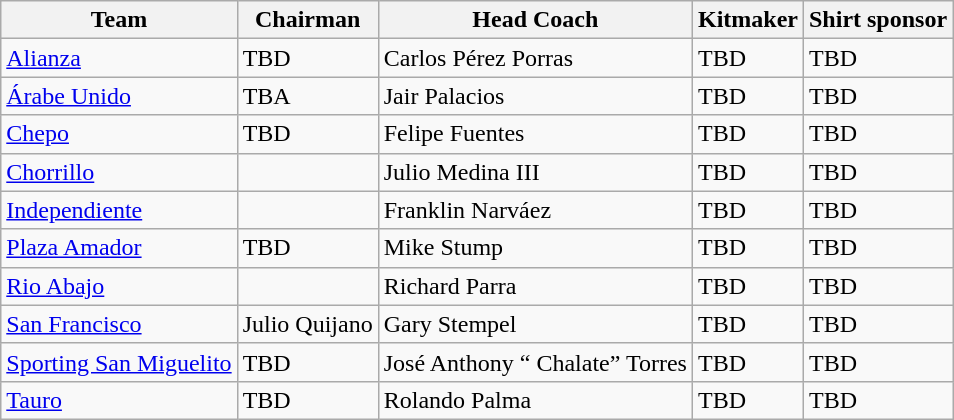<table class="wikitable sortable" style="text-align: left;">
<tr>
<th>Team</th>
<th>Chairman</th>
<th>Head Coach</th>
<th>Kitmaker</th>
<th>Shirt sponsor</th>
</tr>
<tr>
<td><a href='#'>Alianza</a></td>
<td> TBD</td>
<td> Carlos Pérez Porras</td>
<td>TBD</td>
<td>TBD</td>
</tr>
<tr>
<td><a href='#'>Árabe Unido</a></td>
<td> TBA</td>
<td> Jair Palacios</td>
<td>TBD</td>
<td>TBD</td>
</tr>
<tr>
<td><a href='#'>Chepo</a></td>
<td> TBD</td>
<td> Felipe Fuentes</td>
<td>TBD</td>
<td>TBD</td>
</tr>
<tr>
<td><a href='#'>Chorrillo</a></td>
<td></td>
<td> Julio Medina III</td>
<td>TBD</td>
<td>TBD</td>
</tr>
<tr>
<td><a href='#'>Independiente</a></td>
<td></td>
<td> Franklin Narváez</td>
<td>TBD</td>
<td>TBD</td>
</tr>
<tr>
<td><a href='#'>Plaza Amador</a></td>
<td> TBD</td>
<td>  Mike Stump</td>
<td>TBD</td>
<td>TBD</td>
</tr>
<tr>
<td><a href='#'>Rio Abajo</a></td>
<td></td>
<td> Richard Parra</td>
<td>TBD</td>
<td>TBD</td>
</tr>
<tr>
<td><a href='#'>San Francisco</a></td>
<td> Julio Quijano</td>
<td>  Gary Stempel</td>
<td>TBD</td>
<td>TBD</td>
</tr>
<tr>
<td><a href='#'>Sporting San Miguelito</a></td>
<td> TBD</td>
<td> José Anthony “ Chalate” Torres</td>
<td>TBD</td>
<td>TBD</td>
</tr>
<tr>
<td><a href='#'>Tauro</a></td>
<td> TBD</td>
<td> Rolando Palma</td>
<td>TBD</td>
<td>TBD</td>
</tr>
</table>
